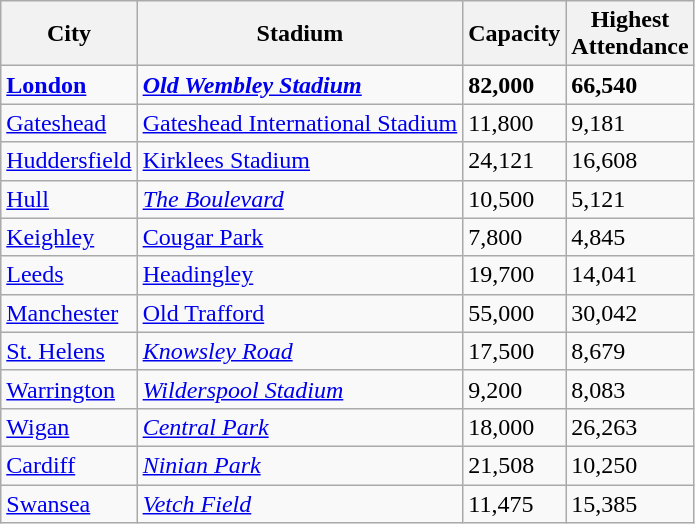<table class = "wikitable">
<tr>
<th>City</th>
<th>Stadium</th>
<th>Capacity</th>
<th>Highest<br>Attendance</th>
</tr>
<tr>
<td> <strong><a href='#'>London</a></strong></td>
<td><strong><em><a href='#'>Old Wembley Stadium</a></em></strong></td>
<td><strong>82,000</strong></td>
<td><strong>66,540</strong></td>
</tr>
<tr>
<td> <a href='#'>Gateshead</a></td>
<td><a href='#'>Gateshead International Stadium</a></td>
<td>11,800</td>
<td>9,181</td>
</tr>
<tr>
<td> <a href='#'>Huddersfield</a></td>
<td><a href='#'>Kirklees Stadium</a></td>
<td>24,121</td>
<td>16,608</td>
</tr>
<tr>
<td> <a href='#'>Hull</a></td>
<td><em><a href='#'>The Boulevard</a></em></td>
<td>10,500</td>
<td>5,121</td>
</tr>
<tr>
<td> <a href='#'>Keighley</a></td>
<td><a href='#'>Cougar Park</a></td>
<td>7,800</td>
<td>4,845</td>
</tr>
<tr>
<td> <a href='#'>Leeds</a></td>
<td><a href='#'>Headingley</a></td>
<td>19,700</td>
<td>14,041</td>
</tr>
<tr>
<td> <a href='#'>Manchester</a></td>
<td><a href='#'>Old Trafford</a></td>
<td>55,000</td>
<td>30,042</td>
</tr>
<tr>
<td> <a href='#'>St. Helens</a></td>
<td><em><a href='#'>Knowsley Road</a></em></td>
<td>17,500</td>
<td>8,679</td>
</tr>
<tr>
<td> <a href='#'>Warrington</a></td>
<td><em><a href='#'>Wilderspool Stadium</a></em></td>
<td>9,200</td>
<td>8,083</td>
</tr>
<tr>
<td> <a href='#'>Wigan</a></td>
<td><em><a href='#'>Central Park</a></em></td>
<td>18,000</td>
<td>26,263</td>
</tr>
<tr>
<td> <a href='#'>Cardiff</a></td>
<td><em><a href='#'>Ninian Park</a></em></td>
<td>21,508</td>
<td>10,250</td>
</tr>
<tr>
<td> <a href='#'>Swansea</a></td>
<td><em><a href='#'>Vetch Field</a></em></td>
<td>11,475</td>
<td>15,385</td>
</tr>
</table>
